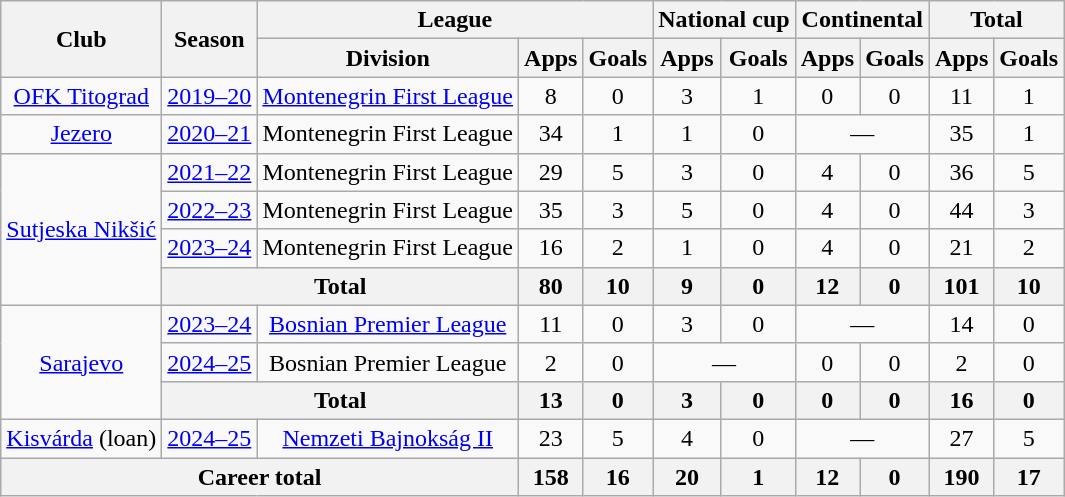<table class="wikitable" style="text-align:center">
<tr>
<th rowspan=2>Club</th>
<th rowspan=2>Season</th>
<th colspan=3>League</th>
<th colspan=2>National cup</th>
<th colspan=2>Continental</th>
<th colspan=2>Total</th>
</tr>
<tr>
<th>Division</th>
<th>Apps</th>
<th>Goals</th>
<th>Apps</th>
<th>Goals</th>
<th>Apps</th>
<th>Goals</th>
<th>Apps</th>
<th>Goals</th>
</tr>
<tr>
<td><a href='#'>OFK Titograd</a></td>
<td><a href='#'>2019–20</a></td>
<td><a href='#'>Montenegrin First League</a></td>
<td>8</td>
<td>0</td>
<td>3</td>
<td>1</td>
<td>0</td>
<td>0</td>
<td>11</td>
<td>1</td>
</tr>
<tr>
<td><a href='#'>Jezero</a></td>
<td><a href='#'>2020–21</a></td>
<td>Montenegrin First League</td>
<td>34</td>
<td>1</td>
<td>1</td>
<td>0</td>
<td colspan=2>—</td>
<td>35</td>
<td>1</td>
</tr>
<tr>
<td rowspan=4><a href='#'>Sutjeska Nikšić</a></td>
<td><a href='#'>2021–22</a></td>
<td>Montenegrin First League</td>
<td>29</td>
<td>5</td>
<td>3</td>
<td>0</td>
<td>4</td>
<td>0</td>
<td>36</td>
<td>5</td>
</tr>
<tr>
<td><a href='#'>2022–23</a></td>
<td>Montenegrin First League</td>
<td>35</td>
<td>3</td>
<td>5</td>
<td>0</td>
<td>4</td>
<td>0</td>
<td>44</td>
<td>3</td>
</tr>
<tr>
<td><a href='#'>2023–24</a></td>
<td>Montenegrin First League</td>
<td>16</td>
<td>2</td>
<td>1</td>
<td>0</td>
<td>4</td>
<td>0</td>
<td>21</td>
<td>2</td>
</tr>
<tr>
<th colspan=2>Total</th>
<th>80</th>
<th>10</th>
<th>9</th>
<th>0</th>
<th>12</th>
<th>0</th>
<th>101</th>
<th>10</th>
</tr>
<tr>
<td rowspan=3><a href='#'>Sarajevo</a></td>
<td><a href='#'>2023–24</a></td>
<td><a href='#'>Bosnian Premier League</a></td>
<td>11</td>
<td>0</td>
<td>3</td>
<td>0</td>
<td colspan=2>—</td>
<td>14</td>
<td>0</td>
</tr>
<tr>
<td><a href='#'>2024–25</a></td>
<td>Bosnian Premier League</td>
<td>2</td>
<td>0</td>
<td colspan=2>—</td>
<td>0</td>
<td>0</td>
<td>2</td>
<td>0</td>
</tr>
<tr>
<th colspan=2>Total</th>
<th>13</th>
<th>0</th>
<th>3</th>
<th>0</th>
<th>0</th>
<th>0</th>
<th>16</th>
<th>0</th>
</tr>
<tr>
<td><a href='#'>Kisvárda</a> (loan)</td>
<td><a href='#'>2024–25</a></td>
<td><a href='#'>Nemzeti Bajnokság II</a></td>
<td>23</td>
<td>5</td>
<td>4</td>
<td>0</td>
<td colspan=2>—</td>
<td>27</td>
<td>5</td>
</tr>
<tr>
<th colspan=3>Career total</th>
<th>158</th>
<th>16</th>
<th>20</th>
<th>1</th>
<th>12</th>
<th>0</th>
<th>190</th>
<th>17</th>
</tr>
</table>
